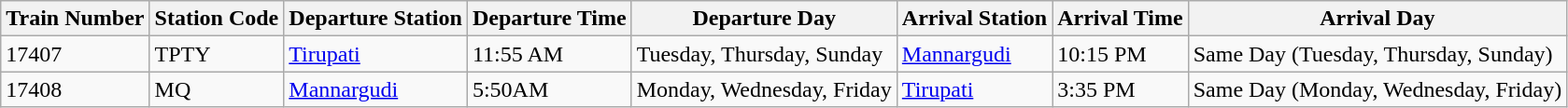<table class="wikitable">
<tr>
<th>Train Number</th>
<th>Station Code</th>
<th>Departure Station</th>
<th>Departure Time</th>
<th>Departure Day</th>
<th>Arrival Station</th>
<th>Arrival Time</th>
<th>Arrival Day</th>
</tr>
<tr>
<td>17407</td>
<td>TPTY</td>
<td><a href='#'>Tirupati</a></td>
<td>11:55 AM</td>
<td>Tuesday, Thursday, Sunday</td>
<td><a href='#'>Mannargudi</a></td>
<td>10:15 PM</td>
<td>Same Day (Tuesday, Thursday, Sunday)</td>
</tr>
<tr>
<td>17408</td>
<td>MQ</td>
<td><a href='#'>Mannargudi</a></td>
<td>5:50AM</td>
<td>Monday, Wednesday, Friday</td>
<td><a href='#'>Tirupati</a></td>
<td>3:35 PM</td>
<td>Same Day (Monday, Wednesday, Friday)</td>
</tr>
</table>
